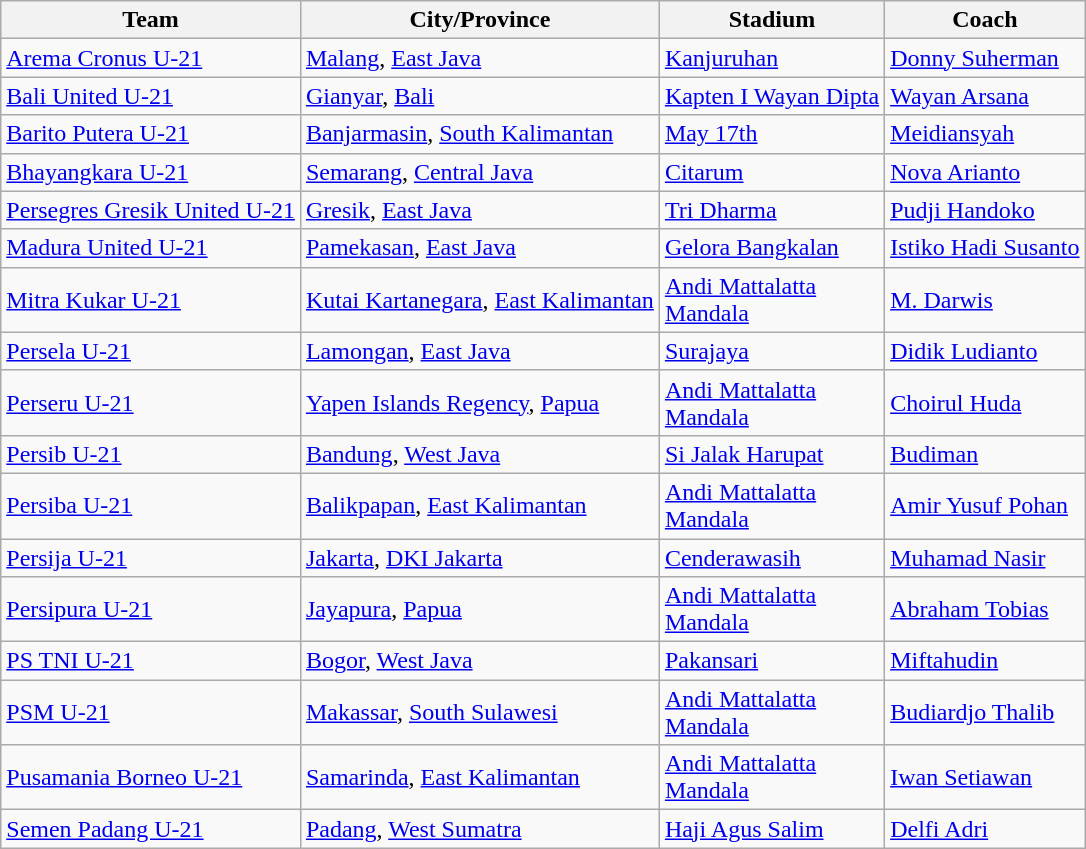<table class="wikitable sortable" style="text-align: left;">
<tr>
<th>Team</th>
<th>City/Province</th>
<th>Stadium</th>
<th>Coach</th>
</tr>
<tr>
<td><a href='#'>Arema Cronus U-21</a></td>
<td><a href='#'>Malang</a>, <a href='#'>East Java</a></td>
<td><a href='#'>Kanjuruhan</a></td>
<td> <a href='#'>Donny Suherman</a></td>
</tr>
<tr>
<td><a href='#'>Bali United U-21</a></td>
<td><a href='#'>Gianyar</a>, <a href='#'>Bali</a></td>
<td><a href='#'>Kapten I Wayan Dipta</a></td>
<td> <a href='#'>Wayan Arsana</a></td>
</tr>
<tr>
<td><a href='#'>Barito Putera U-21</a></td>
<td><a href='#'>Banjarmasin</a>, <a href='#'>South Kalimantan</a></td>
<td><a href='#'>May 17th</a></td>
<td> <a href='#'>Meidiansyah</a></td>
</tr>
<tr>
<td><a href='#'>Bhayangkara U-21</a></td>
<td><a href='#'>Semarang</a>, <a href='#'>Central Java</a></td>
<td><a href='#'>Citarum</a></td>
<td> <a href='#'>Nova Arianto</a></td>
</tr>
<tr>
<td><a href='#'>Persegres Gresik United U-21</a></td>
<td><a href='#'>Gresik</a>, <a href='#'>East Java</a></td>
<td><a href='#'>Tri Dharma</a></td>
<td> <a href='#'>Pudji Handoko</a></td>
</tr>
<tr>
<td><a href='#'>Madura United U-21</a></td>
<td><a href='#'>Pamekasan</a>, <a href='#'>East Java</a></td>
<td><a href='#'>Gelora Bangkalan</a></td>
<td> <a href='#'>Istiko Hadi Susanto</a></td>
</tr>
<tr>
<td><a href='#'>Mitra Kukar U-21</a></td>
<td><a href='#'>Kutai Kartanegara</a>, <a href='#'>East Kalimantan</a></td>
<td><a href='#'>Andi Mattalatta</a><br><a href='#'>Mandala</a></td>
<td> <a href='#'>M. Darwis</a></td>
</tr>
<tr>
<td><a href='#'>Persela U-21</a></td>
<td><a href='#'>Lamongan</a>, <a href='#'>East Java</a></td>
<td><a href='#'>Surajaya</a></td>
<td> <a href='#'>Didik Ludianto</a></td>
</tr>
<tr>
<td><a href='#'>Perseru U-21</a></td>
<td><a href='#'>Yapen Islands Regency</a>, <a href='#'>Papua</a></td>
<td><a href='#'>Andi Mattalatta</a><br><a href='#'>Mandala</a></td>
<td> <a href='#'>Choirul Huda</a></td>
</tr>
<tr>
<td><a href='#'>Persib U-21</a></td>
<td><a href='#'>Bandung</a>, <a href='#'>West Java</a></td>
<td><a href='#'>Si Jalak Harupat</a></td>
<td> <a href='#'>Budiman</a></td>
</tr>
<tr>
<td><a href='#'>Persiba U-21</a></td>
<td><a href='#'>Balikpapan</a>, <a href='#'>East Kalimantan</a></td>
<td><a href='#'>Andi Mattalatta</a><br><a href='#'>Mandala</a></td>
<td> <a href='#'>Amir Yusuf Pohan</a></td>
</tr>
<tr>
<td><a href='#'>Persija U-21</a></td>
<td><a href='#'>Jakarta</a>, <a href='#'>DKI Jakarta</a></td>
<td><a href='#'>Cenderawasih</a></td>
<td> <a href='#'>Muhamad Nasir</a></td>
</tr>
<tr>
<td><a href='#'>Persipura U-21</a></td>
<td><a href='#'>Jayapura</a>, <a href='#'>Papua</a></td>
<td><a href='#'>Andi Mattalatta</a><br><a href='#'>Mandala</a></td>
<td> <a href='#'>Abraham Tobias</a></td>
</tr>
<tr>
<td><a href='#'>PS TNI U-21</a></td>
<td><a href='#'>Bogor</a>, <a href='#'>West Java</a></td>
<td><a href='#'>Pakansari</a></td>
<td> <a href='#'>Miftahudin</a></td>
</tr>
<tr>
<td><a href='#'>PSM U-21</a></td>
<td><a href='#'>Makassar</a>, <a href='#'>South Sulawesi</a></td>
<td><a href='#'>Andi Mattalatta</a><br><a href='#'>Mandala</a></td>
<td> <a href='#'>Budiardjo Thalib</a></td>
</tr>
<tr>
<td><a href='#'>Pusamania Borneo U-21</a></td>
<td><a href='#'>Samarinda</a>, <a href='#'>East Kalimantan</a></td>
<td><a href='#'>Andi Mattalatta</a><br><a href='#'>Mandala</a></td>
<td> <a href='#'>Iwan Setiawan</a></td>
</tr>
<tr>
<td><a href='#'>Semen Padang U-21</a></td>
<td><a href='#'>Padang</a>, <a href='#'>West Sumatra</a></td>
<td><a href='#'>Haji Agus Salim</a></td>
<td> <a href='#'>Delfi Adri</a></td>
</tr>
</table>
